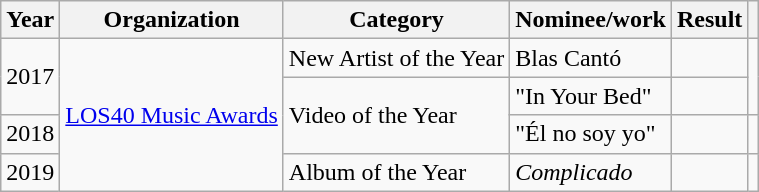<table class="wikitable">
<tr>
<th>Year</th>
<th>Organization</th>
<th>Category</th>
<th>Nominee/work</th>
<th>Result</th>
<th></th>
</tr>
<tr>
<td rowspan="2">2017</td>
<td rowspan="4"><a href='#'>LOS40 Music Awards</a></td>
<td>New Artist of the Year</td>
<td>Blas Cantó</td>
<td></td>
<td rowspan="2"></td>
</tr>
<tr>
<td rowspan="2">Video of the Year</td>
<td>"In Your Bed"</td>
<td></td>
</tr>
<tr>
<td>2018</td>
<td>"Él no soy yo"</td>
<td></td>
<td></td>
</tr>
<tr>
<td>2019</td>
<td>Album of the Year</td>
<td><em>Complicado</em></td>
<td></td>
<td></td>
</tr>
</table>
